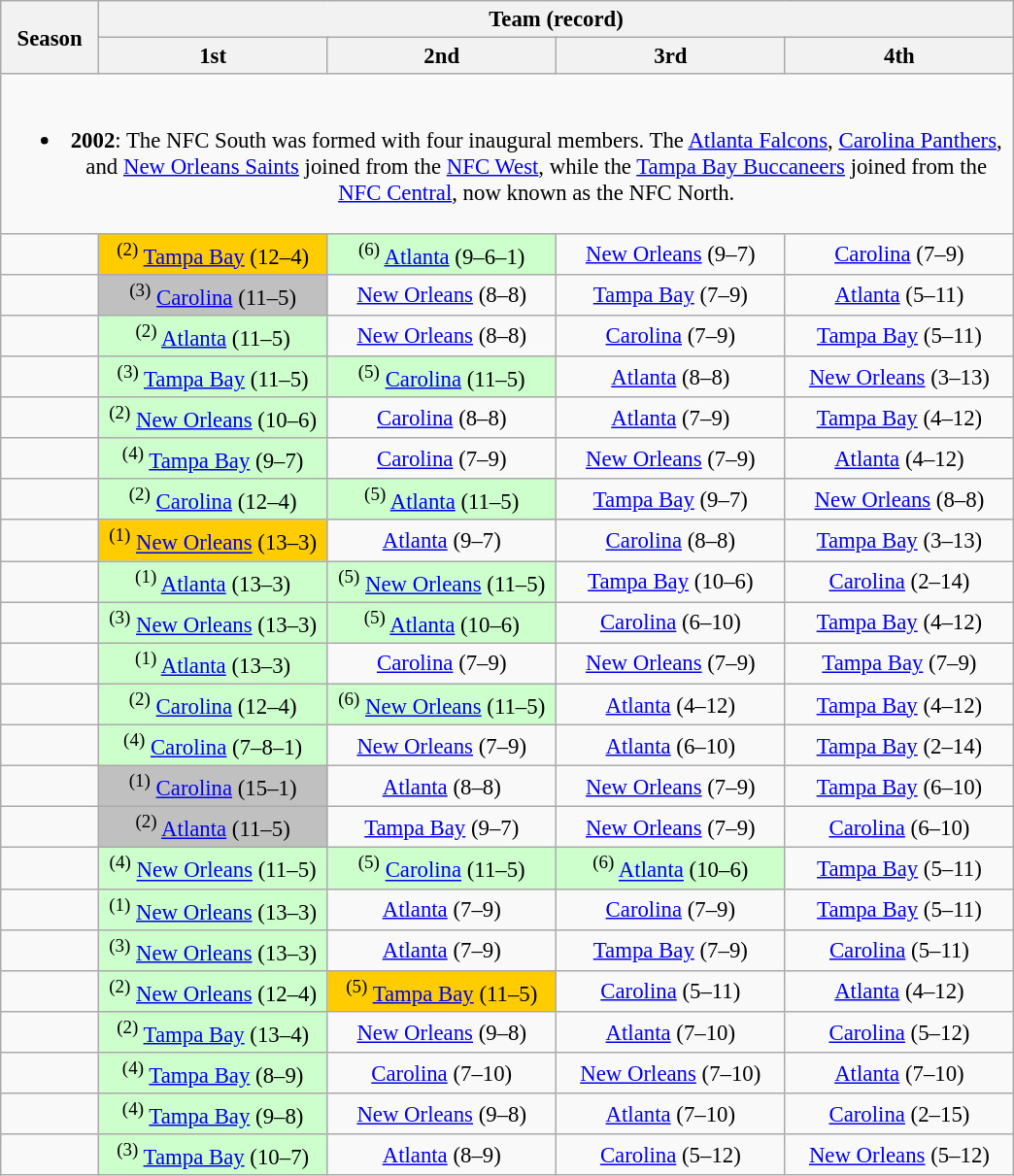<table class="wikitable" style="text-align:center; font-size:95%">
<tr>
<th rowspan="2" width=60px>Season</th>
<th colspan="4">Team (record)</th>
</tr>
<tr>
<th width=150px>1st</th>
<th width=150px>2nd</th>
<th width=150px>3rd</th>
<th width=150px>4th</th>
</tr>
<tr>
<td colspan="5"><br><ul><li><strong>2002</strong>: The NFC South was formed with four inaugural members. The <a href='#'>Atlanta Falcons</a>, <a href='#'>Carolina Panthers</a>, and <a href='#'>New Orleans Saints</a> joined from the <a href='#'>NFC West</a>, while the <a href='#'>Tampa Bay Buccaneers</a> joined from the <a href='#'>NFC Central</a>, now known as the NFC North.</li></ul></td>
</tr>
<tr>
<td></td>
<td bgcolor=#FFCC00><sup>(2)</sup> <a href='#'>Tampa Bay</a> (12–4)</td>
<td bgcolor=#CCFFCC><sup>(6)</sup> <a href='#'>Atlanta</a> (9–6–1)</td>
<td><a href='#'>New Orleans</a> (9–7)</td>
<td><a href='#'>Carolina</a> (7–9)</td>
</tr>
<tr>
<td></td>
<td bgcolor=#C0C0C0><sup>(3)</sup> <a href='#'>Carolina</a> (11–5)</td>
<td><a href='#'>New Orleans</a> (8–8)</td>
<td><a href='#'>Tampa Bay</a> (7–9)</td>
<td><a href='#'>Atlanta</a> (5–11)</td>
</tr>
<tr>
<td></td>
<td bgcolor=#CCFFCC><sup>(2)</sup> <a href='#'>Atlanta</a> (11–5)</td>
<td><a href='#'>New Orleans</a> (8–8)</td>
<td><a href='#'>Carolina</a> (7–9)</td>
<td><a href='#'>Tampa Bay</a> (5–11)</td>
</tr>
<tr>
<td></td>
<td bgcolor=#CCFFCC><sup>(3)</sup> <a href='#'>Tampa Bay</a> (11–5)</td>
<td bgcolor=#CCFFCC><sup>(5)</sup> <a href='#'>Carolina</a> (11–5)</td>
<td><a href='#'>Atlanta</a> (8–8)</td>
<td><a href='#'>New Orleans</a> (3–13)</td>
</tr>
<tr>
<td></td>
<td bgcolor=#CCFFCC><sup>(2)</sup> <a href='#'>New Orleans</a> (10–6)</td>
<td><a href='#'>Carolina</a> (8–8)</td>
<td><a href='#'>Atlanta</a> (7–9)</td>
<td><a href='#'>Tampa Bay</a> (4–12)</td>
</tr>
<tr>
<td></td>
<td bgcolor=#CCFFCC><sup>(4)</sup> <a href='#'>Tampa Bay</a> (9–7)</td>
<td><a href='#'>Carolina</a> (7–9)</td>
<td><a href='#'>New Orleans</a> (7–9)</td>
<td><a href='#'>Atlanta</a> (4–12)</td>
</tr>
<tr>
<td></td>
<td bgcolor=#CCFFCC><sup>(2)</sup> <a href='#'>Carolina</a> (12–4)</td>
<td bgcolor=#CCFFCC><sup>(5)</sup> <a href='#'>Atlanta</a> (11–5)</td>
<td><a href='#'>Tampa Bay</a> (9–7)</td>
<td><a href='#'>New Orleans</a> (8–8)</td>
</tr>
<tr>
<td></td>
<td bgcolor=#FFCC00><sup>(1)</sup> <a href='#'>New Orleans</a> (13–3)</td>
<td><a href='#'>Atlanta</a> (9–7)</td>
<td><a href='#'>Carolina</a> (8–8)</td>
<td><a href='#'>Tampa Bay</a> (3–13)</td>
</tr>
<tr>
<td></td>
<td bgcolor=#CCFFCC><sup>(1)</sup> <a href='#'>Atlanta</a> (13–3)</td>
<td bgcolor=#CCFFCC><sup>(5)</sup> <a href='#'>New Orleans</a> (11–5)</td>
<td><a href='#'>Tampa Bay</a> (10–6)</td>
<td><a href='#'>Carolina</a> (2–14)</td>
</tr>
<tr>
<td></td>
<td bgcolor=#CCFFCC><sup>(3)</sup> <a href='#'>New Orleans</a> (13–3)</td>
<td bgcolor=#CCFFCC><sup>(5)</sup> <a href='#'>Atlanta</a> (10–6)</td>
<td><a href='#'>Carolina</a> (6–10)</td>
<td><a href='#'>Tampa Bay</a> (4–12)</td>
</tr>
<tr>
<td></td>
<td bgcolor=#CCFFCC><sup>(1)</sup> <a href='#'>Atlanta</a> (13–3)</td>
<td><a href='#'>Carolina</a> (7–9)</td>
<td><a href='#'>New Orleans</a> (7–9)</td>
<td><a href='#'>Tampa Bay</a> (7–9)</td>
</tr>
<tr>
<td></td>
<td bgcolor=#CCFFCC><sup>(2)</sup> <a href='#'>Carolina</a> (12–4)</td>
<td bgcolor=#CCFFCC><sup>(6)</sup> <a href='#'>New Orleans</a> (11–5)</td>
<td><a href='#'>Atlanta</a> (4–12)</td>
<td><a href='#'>Tampa Bay</a> (4–12)</td>
</tr>
<tr>
<td></td>
<td bgcolor=#CCFFCC><sup>(4)</sup> <a href='#'>Carolina</a> (7–8–1)</td>
<td><a href='#'>New Orleans</a> (7–9)</td>
<td><a href='#'>Atlanta</a> (6–10)</td>
<td><a href='#'>Tampa Bay</a> (2–14)</td>
</tr>
<tr>
<td></td>
<td bgcolor=#C0C0C0><sup>(1)</sup> <a href='#'>Carolina</a> (15–1)</td>
<td><a href='#'>Atlanta</a> (8–8)</td>
<td><a href='#'>New Orleans</a> (7–9)</td>
<td><a href='#'>Tampa Bay</a> (6–10)</td>
</tr>
<tr>
<td></td>
<td bgcolor=#C0C0C0><sup>(2)</sup> <a href='#'>Atlanta</a> (11–5)</td>
<td><a href='#'>Tampa Bay</a> (9–7)</td>
<td><a href='#'>New Orleans</a> (7–9)</td>
<td><a href='#'>Carolina</a> (6–10)</td>
</tr>
<tr>
<td></td>
<td bgcolor=#CCFFCC><sup>(4)</sup> <a href='#'>New Orleans</a> (11–5)</td>
<td bgcolor="#CCFFCC"><sup>(5)</sup> <a href='#'>Carolina</a> (11–5)</td>
<td bgcolor="#CCFFCC"><sup>(6)</sup> <a href='#'>Atlanta</a> (10–6)</td>
<td><a href='#'>Tampa Bay</a> (5–11)</td>
</tr>
<tr>
<td></td>
<td bgcolor=#CCFFCC><sup>(1)</sup> <a href='#'>New Orleans</a> (13–3)</td>
<td><a href='#'>Atlanta</a> (7–9)</td>
<td><a href='#'>Carolina</a> (7–9)</td>
<td><a href='#'>Tampa Bay</a> (5–11)</td>
</tr>
<tr>
<td></td>
<td bgcolor=#CCFFCC><sup>(3)</sup> <a href='#'>New Orleans</a> (13–3)</td>
<td><a href='#'>Atlanta</a> (7–9)</td>
<td><a href='#'>Tampa Bay</a> (7–9)</td>
<td><a href='#'>Carolina</a> (5–11)</td>
</tr>
<tr>
<td></td>
<td bgcolor=#CCFFCC><sup>(2)</sup> <a href='#'>New Orleans</a> (12–4)</td>
<td bgcolor=#FFCC00><sup>(5)</sup> <a href='#'>Tampa Bay</a> (11–5)</td>
<td><a href='#'>Carolina</a> (5–11)</td>
<td><a href='#'>Atlanta</a> (4–12)</td>
</tr>
<tr>
<td></td>
<td bgcolor=#CCFFCC><sup>(2)</sup> <a href='#'>Tampa Bay</a> (13–4)</td>
<td><a href='#'>New Orleans</a> (9–8)</td>
<td><a href='#'>Atlanta</a> (7–10)</td>
<td><a href='#'>Carolina</a> (5–12)</td>
</tr>
<tr>
<td></td>
<td bgcolor=#CCFFCC><sup>(4)</sup> <a href='#'>Tampa Bay</a> (8–9)</td>
<td><a href='#'>Carolina</a> (7–10)</td>
<td><a href='#'>New Orleans</a> (7–10)</td>
<td><a href='#'>Atlanta</a> (7–10)</td>
</tr>
<tr>
<td></td>
<td bgcolor=#CCFFCC><sup>(4)</sup> <a href='#'>Tampa Bay</a> (9–8)</td>
<td><a href='#'>New Orleans</a> (9–8)</td>
<td><a href='#'>Atlanta</a> (7–10)</td>
<td><a href='#'>Carolina</a> (2–15)</td>
</tr>
<tr>
<td></td>
<td bgcolor=#CCFFCC><sup>(3)</sup> <a href='#'>Tampa Bay</a> (10–7)</td>
<td><a href='#'>Atlanta</a> (8–9)</td>
<td><a href='#'>Carolina</a> (5–12)</td>
<td><a href='#'>New Orleans</a> (5–12)</td>
</tr>
</table>
